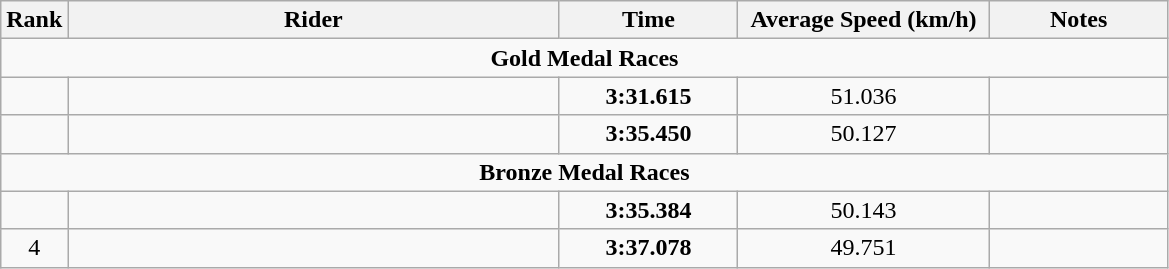<table class="wikitable sortable" style="text-align:center;">
<tr>
<th>Rank</th>
<th style="width:20em;">Rider</th>
<th style="width:7em;">Time</th>
<th style="width:10em;">Average Speed (km/h)</th>
<th style="width:7em;">Notes</th>
</tr>
<tr>
<td colspan=6><strong>Gold Medal Races</strong></td>
</tr>
<tr>
<td></td>
<td align=left></td>
<td><strong>3:31.615</strong></td>
<td>51.036</td>
<td></td>
</tr>
<tr>
<td></td>
<td align=left></td>
<td><strong>3:35.450</strong></td>
<td>50.127</td>
<td></td>
</tr>
<tr>
<td colspan=6><strong>Bronze Medal Races</strong></td>
</tr>
<tr>
<td></td>
<td align=left></td>
<td><strong>3:35.384</strong></td>
<td>50.143</td>
<td></td>
</tr>
<tr>
<td>4</td>
<td align=left></td>
<td><strong>3:37.078</strong></td>
<td>49.751</td>
<td></td>
</tr>
</table>
